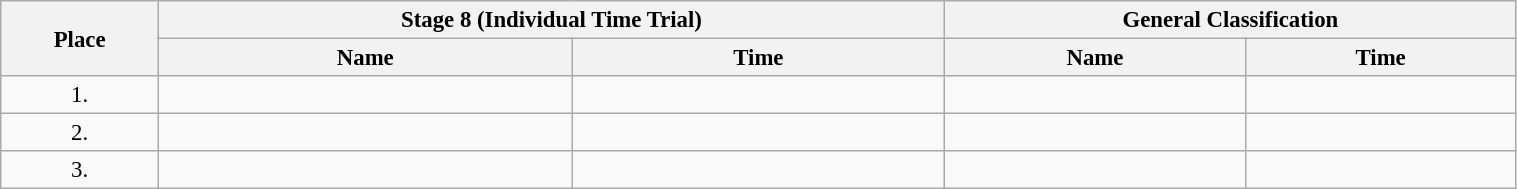<table class="wikitable"  style="font-size:95%; width:80%;">
<tr>
<th rowspan="2">Place</th>
<th colspan="2">Stage 8 (Individual Time Trial)</th>
<th colspan="2">General Classification</th>
</tr>
<tr>
<th>Name</th>
<th>Time</th>
<th>Name</th>
<th>Time</th>
</tr>
<tr>
<td style="text-align:center;">1.</td>
<td></td>
<td></td>
<td></td>
<td></td>
</tr>
<tr>
<td style="text-align:center;">2.</td>
<td></td>
<td></td>
<td></td>
<td></td>
</tr>
<tr>
<td style="text-align:center;">3.</td>
<td></td>
<td></td>
<td></td>
<td></td>
</tr>
</table>
